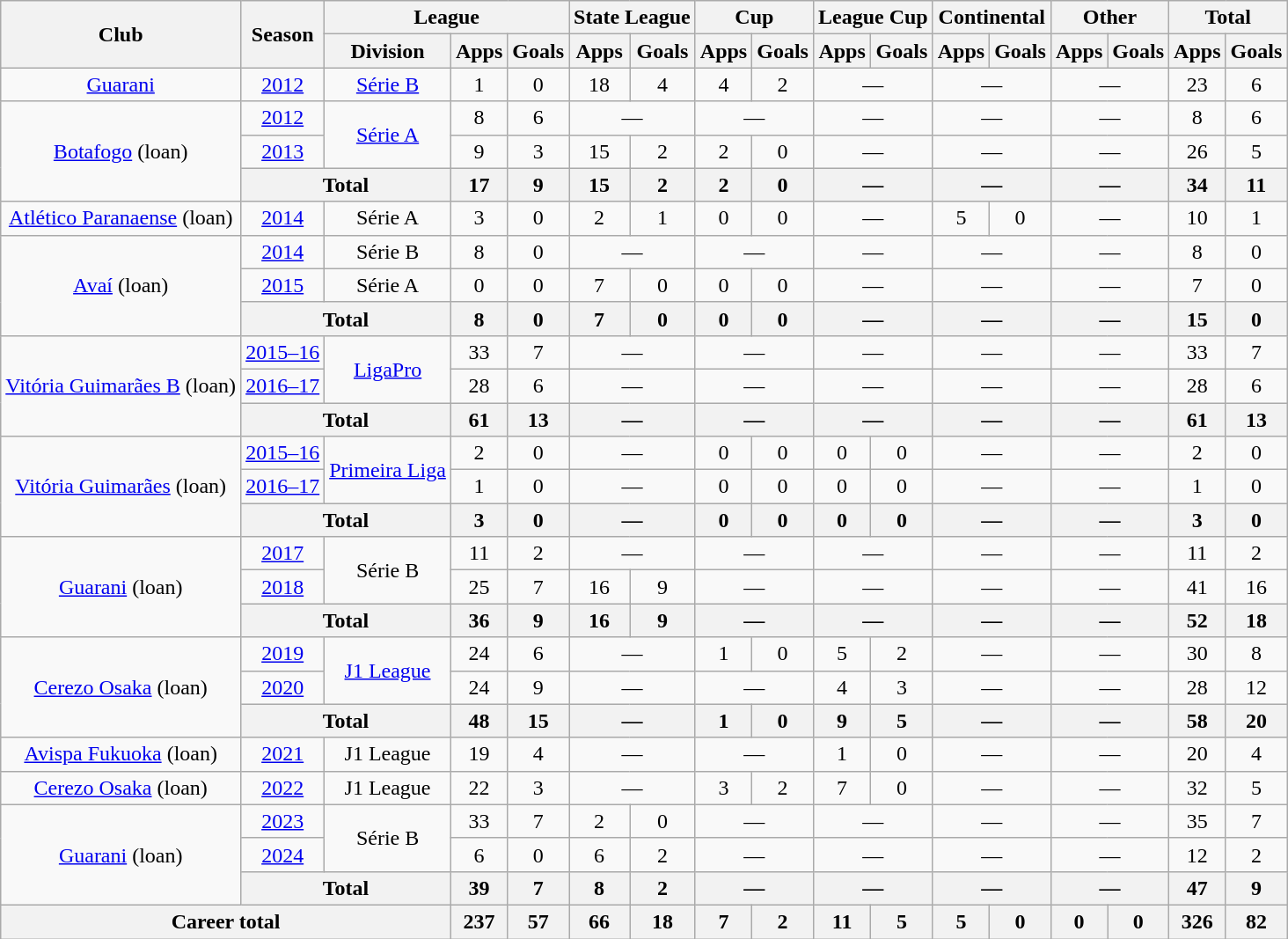<table class="wikitable" style="text-align: center;">
<tr>
<th rowspan="2">Club</th>
<th rowspan="2">Season</th>
<th colspan="3">League</th>
<th colspan="2">State League</th>
<th colspan="2">Cup</th>
<th colspan="2">League Cup</th>
<th colspan="2">Continental</th>
<th colspan="2">Other</th>
<th colspan="2">Total</th>
</tr>
<tr>
<th>Division</th>
<th>Apps</th>
<th>Goals</th>
<th>Apps</th>
<th>Goals</th>
<th>Apps</th>
<th>Goals</th>
<th>Apps</th>
<th>Goals</th>
<th>Apps</th>
<th>Goals</th>
<th>Apps</th>
<th>Goals</th>
<th>Apps</th>
<th>Goals</th>
</tr>
<tr>
<td valign="center"><a href='#'>Guarani</a></td>
<td><a href='#'>2012</a></td>
<td><a href='#'>Série B</a></td>
<td>1</td>
<td>0</td>
<td>18</td>
<td>4</td>
<td>4</td>
<td>2</td>
<td colspan="2">—</td>
<td colspan="2">—</td>
<td colspan="2">—</td>
<td>23</td>
<td>6</td>
</tr>
<tr>
<td rowspan="3" valign="center"><a href='#'>Botafogo</a> (loan)</td>
<td><a href='#'>2012</a></td>
<td rowspan="2"><a href='#'>Série A</a></td>
<td>8</td>
<td>6</td>
<td colspan="2">—</td>
<td colspan="2">—</td>
<td colspan="2">—</td>
<td colspan="2">—</td>
<td colspan="2">—</td>
<td>8</td>
<td>6</td>
</tr>
<tr>
<td><a href='#'>2013</a></td>
<td>9</td>
<td>3</td>
<td>15</td>
<td>2</td>
<td>2</td>
<td>0</td>
<td colspan="2">—</td>
<td colspan="2">—</td>
<td colspan="2">—</td>
<td>26</td>
<td>5</td>
</tr>
<tr>
<th colspan="2">Total</th>
<th>17</th>
<th>9</th>
<th>15</th>
<th>2</th>
<th>2</th>
<th>0</th>
<th colspan="2">—</th>
<th colspan="2">—</th>
<th colspan="2">—</th>
<th>34</th>
<th>11</th>
</tr>
<tr>
<td valign="center"><a href='#'>Atlético Paranaense</a> (loan)</td>
<td><a href='#'>2014</a></td>
<td>Série A</td>
<td>3</td>
<td>0</td>
<td>2</td>
<td>1</td>
<td>0</td>
<td>0</td>
<td colspan="2">—</td>
<td>5</td>
<td>0</td>
<td colspan="2">—</td>
<td>10</td>
<td>1</td>
</tr>
<tr>
<td rowspan="3" valign="center"><a href='#'>Avaí</a> (loan)</td>
<td><a href='#'>2014</a></td>
<td>Série B</td>
<td>8</td>
<td>0</td>
<td colspan="2">—</td>
<td colspan="2">—</td>
<td colspan="2">—</td>
<td colspan="2">—</td>
<td colspan="2">—</td>
<td>8</td>
<td>0</td>
</tr>
<tr>
<td><a href='#'>2015</a></td>
<td>Série A</td>
<td>0</td>
<td>0</td>
<td>7</td>
<td>0</td>
<td>0</td>
<td>0</td>
<td colspan="2">—</td>
<td colspan="2">—</td>
<td colspan="2">—</td>
<td>7</td>
<td>0</td>
</tr>
<tr>
<th colspan="2">Total</th>
<th>8</th>
<th>0</th>
<th>7</th>
<th>0</th>
<th>0</th>
<th>0</th>
<th colspan="2">—</th>
<th colspan="2">—</th>
<th colspan="2">—</th>
<th>15</th>
<th>0</th>
</tr>
<tr>
<td rowspan="3" valign="center"><a href='#'>Vitória Guimarães B</a> (loan)</td>
<td><a href='#'>2015–16</a></td>
<td rowspan="2"><a href='#'>LigaPro</a></td>
<td>33</td>
<td>7</td>
<td colspan="2">—</td>
<td colspan="2">—</td>
<td colspan="2">—</td>
<td colspan="2">—</td>
<td colspan="2">—</td>
<td>33</td>
<td>7</td>
</tr>
<tr>
<td><a href='#'>2016–17</a></td>
<td>28</td>
<td>6</td>
<td colspan="2">—</td>
<td colspan="2">—</td>
<td colspan="2">—</td>
<td colspan="2">—</td>
<td colspan="2">—</td>
<td>28</td>
<td>6</td>
</tr>
<tr>
<th colspan="2">Total</th>
<th>61</th>
<th>13</th>
<th colspan="2">—</th>
<th colspan="2">—</th>
<th colspan="2">—</th>
<th colspan="2">—</th>
<th colspan="2">—</th>
<th>61</th>
<th>13</th>
</tr>
<tr>
<td rowspan="3" valign="center"><a href='#'>Vitória Guimarães</a> (loan)</td>
<td><a href='#'>2015–16</a></td>
<td rowspan="2"><a href='#'>Primeira Liga</a></td>
<td>2</td>
<td>0</td>
<td colspan="2">—</td>
<td>0</td>
<td>0</td>
<td>0</td>
<td>0</td>
<td colspan="2">—</td>
<td colspan="2">—</td>
<td>2</td>
<td>0</td>
</tr>
<tr>
<td><a href='#'>2016–17</a></td>
<td>1</td>
<td>0</td>
<td colspan="2">—</td>
<td>0</td>
<td>0</td>
<td>0</td>
<td>0</td>
<td colspan="2">—</td>
<td colspan="2">—</td>
<td>1</td>
<td>0</td>
</tr>
<tr>
<th colspan="2">Total</th>
<th>3</th>
<th>0</th>
<th colspan="2">—</th>
<th>0</th>
<th>0</th>
<th>0</th>
<th>0</th>
<th colspan="2">—</th>
<th colspan="2">—</th>
<th>3</th>
<th>0</th>
</tr>
<tr>
<td rowspan="3" valign="center"><a href='#'>Guarani</a> (loan)</td>
<td><a href='#'>2017</a></td>
<td rowspan="2">Série B</td>
<td>11</td>
<td>2</td>
<td colspan="2">—</td>
<td colspan="2">—</td>
<td colspan="2">—</td>
<td colspan="2">—</td>
<td colspan="2">—</td>
<td>11</td>
<td>2</td>
</tr>
<tr>
<td><a href='#'>2018</a></td>
<td>25</td>
<td>7</td>
<td>16</td>
<td>9</td>
<td colspan="2">—</td>
<td colspan="2">—</td>
<td colspan="2">—</td>
<td colspan="2">—</td>
<td>41</td>
<td>16</td>
</tr>
<tr>
<th colspan="2">Total</th>
<th>36</th>
<th>9</th>
<th>16</th>
<th>9</th>
<th colspan="2">—</th>
<th colspan="2">—</th>
<th colspan="2">—</th>
<th colspan="2">—</th>
<th>52</th>
<th>18</th>
</tr>
<tr>
<td rowspan="3"><a href='#'>Cerezo Osaka</a> (loan)</td>
<td><a href='#'>2019</a></td>
<td rowspan="2"><a href='#'>J1 League</a></td>
<td>24</td>
<td>6</td>
<td colspan="2">—</td>
<td>1</td>
<td>0</td>
<td>5</td>
<td>2</td>
<td colspan="2">—</td>
<td colspan="2">—</td>
<td>30</td>
<td>8</td>
</tr>
<tr>
<td><a href='#'>2020</a></td>
<td>24</td>
<td>9</td>
<td colspan="2">—</td>
<td colspan="2">—</td>
<td>4</td>
<td>3</td>
<td colspan="2">—</td>
<td colspan="2">—</td>
<td>28</td>
<td>12</td>
</tr>
<tr>
<th colspan="2">Total</th>
<th>48</th>
<th>15</th>
<th colspan="2">—</th>
<th>1</th>
<th>0</th>
<th>9</th>
<th>5</th>
<th colspan="2">—</th>
<th colspan="2">—</th>
<th>58</th>
<th>20</th>
</tr>
<tr>
<td><a href='#'>Avispa Fukuoka</a> (loan)</td>
<td><a href='#'>2021</a></td>
<td>J1 League</td>
<td>19</td>
<td>4</td>
<td colspan="2">—</td>
<td colspan="2">—</td>
<td>1</td>
<td>0</td>
<td colspan="2">—</td>
<td colspan="2">—</td>
<td>20</td>
<td>4</td>
</tr>
<tr>
<td><a href='#'>Cerezo Osaka</a> (loan)</td>
<td><a href='#'>2022</a></td>
<td>J1 League</td>
<td>22</td>
<td>3</td>
<td colspan="2">—</td>
<td>3</td>
<td>2</td>
<td>7</td>
<td>0</td>
<td colspan="2">—</td>
<td colspan="2">—</td>
<td>32</td>
<td>5</td>
</tr>
<tr>
<td rowspan="3" valign="center"><a href='#'>Guarani</a> (loan)</td>
<td><a href='#'>2023</a></td>
<td rowspan="2">Série B</td>
<td>33</td>
<td>7</td>
<td>2</td>
<td>0</td>
<td colspan="2">—</td>
<td colspan="2">—</td>
<td colspan="2">—</td>
<td colspan="2">—</td>
<td>35</td>
<td>7</td>
</tr>
<tr>
<td><a href='#'>2024</a></td>
<td>6</td>
<td>0</td>
<td>6</td>
<td>2</td>
<td colspan="2">—</td>
<td colspan="2">—</td>
<td colspan="2">—</td>
<td colspan="2">—</td>
<td>12</td>
<td>2</td>
</tr>
<tr>
<th colspan="2">Total</th>
<th>39</th>
<th>7</th>
<th>8</th>
<th>2</th>
<th colspan="2">—</th>
<th colspan="2">—</th>
<th colspan="2">—</th>
<th colspan="2">—</th>
<th>47</th>
<th>9</th>
</tr>
<tr>
<th colspan="3"><strong>Career total</strong></th>
<th>237</th>
<th>57</th>
<th>66</th>
<th>18</th>
<th>7</th>
<th>2</th>
<th>11</th>
<th>5</th>
<th>5</th>
<th>0</th>
<th>0</th>
<th>0</th>
<th>326</th>
<th>82</th>
</tr>
</table>
